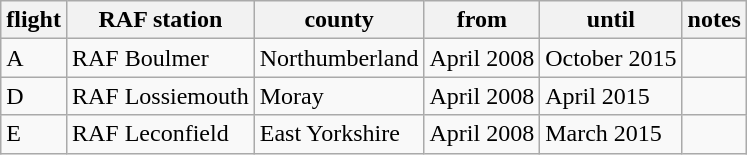<table class=wikitable>
<tr>
<th>flight</th>
<th>RAF station</th>
<th>county</th>
<th>from</th>
<th>until</th>
<th>notes</th>
</tr>
<tr>
<td>A</td>
<td>RAF Boulmer</td>
<td>Northumberland</td>
<td>April 2008</td>
<td>October 2015</td>
<td></td>
</tr>
<tr>
<td>D</td>
<td>RAF Lossiemouth</td>
<td>Moray</td>
<td>April 2008</td>
<td>April 2015</td>
<td></td>
</tr>
<tr>
<td>E</td>
<td>RAF Leconfield</td>
<td>East Yorkshire</td>
<td>April 2008</td>
<td>March 2015</td>
<td></td>
</tr>
</table>
